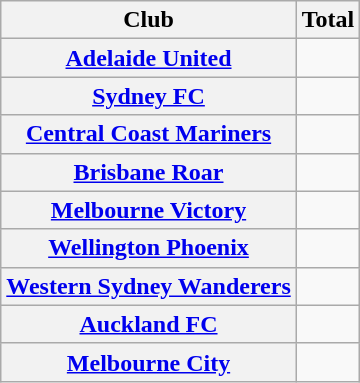<table class="sortable wikitable plainrowheaders">
<tr>
<th scope="col">Club</th>
<th scope="col">Total</th>
</tr>
<tr>
<th scope="row"><a href='#'>Adelaide United</a></th>
<td align="center"></td>
</tr>
<tr>
<th scope="row"><a href='#'>Sydney FC</a></th>
<td align="center"></td>
</tr>
<tr>
<th scope="row"><a href='#'>Central Coast Mariners</a></th>
<td align="center"></td>
</tr>
<tr>
<th scope="row"><a href='#'>Brisbane Roar</a></th>
<td align="center"></td>
</tr>
<tr>
<th scope="row"><a href='#'>Melbourne Victory</a></th>
<td align="center"></td>
</tr>
<tr>
<th scope="row"><a href='#'>Wellington Phoenix</a></th>
<td align="center"></td>
</tr>
<tr>
<th scope="row"><a href='#'>Western Sydney Wanderers</a></th>
<td align="center"></td>
</tr>
<tr>
<th scope="row"><a href='#'>Auckland FC</a></th>
<td align="center"></td>
</tr>
<tr>
<th scope="row"><a href='#'>Melbourne City</a></th>
<td align="center"></td>
</tr>
</table>
